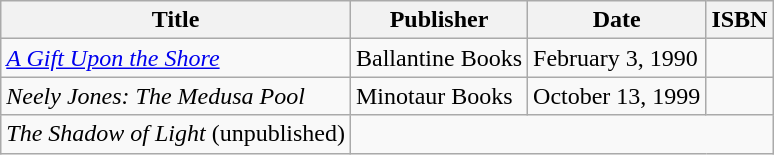<table class="wikitable">
<tr>
<th>Title</th>
<th>Publisher</th>
<th>Date</th>
<th>ISBN</th>
</tr>
<tr>
<td><em><a href='#'>A Gift Upon the Shore</a></em></td>
<td>Ballantine Books</td>
<td>February 3, 1990</td>
<td></td>
</tr>
<tr>
<td><em>Neely Jones: The Medusa Pool</em></td>
<td>Minotaur Books</td>
<td>October 13, 1999</td>
<td></td>
</tr>
<tr>
<td><em>The Shadow of Light</em> (unpublished)</td>
<td colspan="3"></td>
</tr>
</table>
